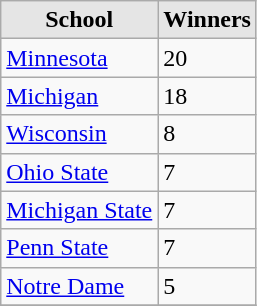<table class="wikitable">
<tr>
<th style="background:#e5e5e5;">School</th>
<th style="background:#e5e5e5;">Winners</th>
</tr>
<tr>
<td><a href='#'>Minnesota</a></td>
<td>20</td>
</tr>
<tr>
<td><a href='#'>Michigan</a></td>
<td>18</td>
</tr>
<tr>
<td><a href='#'>Wisconsin</a></td>
<td>8</td>
</tr>
<tr>
<td><a href='#'>Ohio State</a></td>
<td>7</td>
</tr>
<tr>
<td><a href='#'>Michigan State</a></td>
<td>7</td>
</tr>
<tr>
<td><a href='#'>Penn State</a></td>
<td>7</td>
</tr>
<tr>
<td><a href='#'>Notre Dame</a></td>
<td>5</td>
</tr>
<tr>
</tr>
</table>
